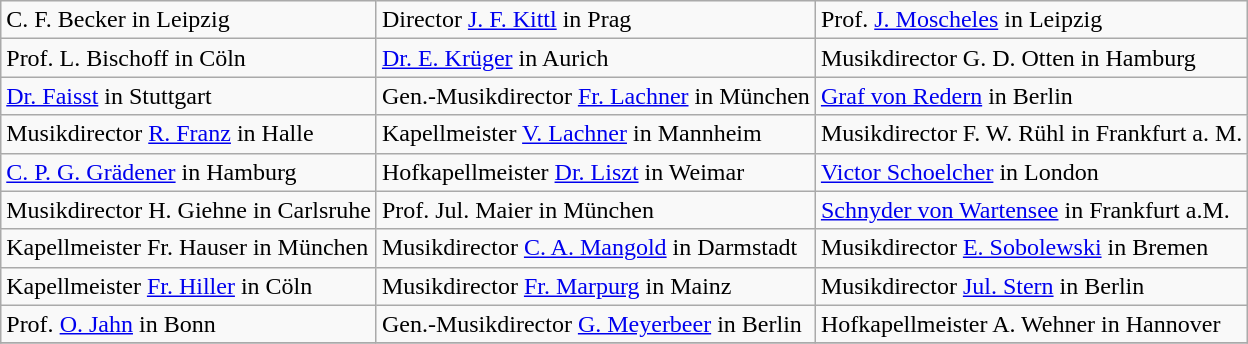<table class="wikitable">
<tr>
<td>C. F. Becker in Leipzig</td>
<td>Director <a href='#'>J. F. Kittl</a> in Prag</td>
<td>Prof. <a href='#'>J. Moscheles</a> in Leipzig</td>
</tr>
<tr>
<td>Prof. L. Bischoff in Cöln</td>
<td><a href='#'>Dr. E. Krüger</a> in Aurich</td>
<td>Musikdirector G. D. Otten in Hamburg</td>
</tr>
<tr>
<td><a href='#'>Dr. Faisst</a> in Stuttgart</td>
<td>Gen.-Musikdirector <a href='#'>Fr. Lachner</a> in München</td>
<td><a href='#'>Graf von Redern</a> in Berlin</td>
</tr>
<tr>
<td>Musikdirector <a href='#'>R. Franz</a> in Halle</td>
<td>Kapellmeister <a href='#'>V. Lachner</a> in Mannheim</td>
<td>Musikdirector F. W. Rühl in Frankfurt a. M.</td>
</tr>
<tr>
<td><a href='#'>C. P. G. Grädener</a> in Hamburg</td>
<td>Hofkapellmeister <a href='#'>Dr. Liszt</a> in Weimar</td>
<td><a href='#'>Victor Schoelcher</a> in London</td>
</tr>
<tr>
<td>Musikdirector H. Giehne in Carlsruhe</td>
<td>Prof. Jul. Maier in München</td>
<td><a href='#'>Schnyder von Wartensee</a> in Frankfurt a.M.</td>
</tr>
<tr>
<td>Kapellmeister Fr. Hauser in München</td>
<td>Musikdirector <a href='#'>C. A. Mangold</a> in Darmstadt</td>
<td>Musikdirector <a href='#'>E. Sobolewski</a> in Bremen</td>
</tr>
<tr>
<td>Kapellmeister <a href='#'>Fr. Hiller</a> in Cöln</td>
<td>Musikdirector <a href='#'>Fr. Marpurg</a> in Mainz</td>
<td>Musikdirector <a href='#'>Jul. Stern</a> in Berlin</td>
</tr>
<tr>
<td>Prof. <a href='#'>O. Jahn</a> in Bonn</td>
<td>Gen.-Musikdirector <a href='#'>G. Meyerbeer</a> in Berlin</td>
<td>Hofkapellmeister A. Wehner in Hannover</td>
</tr>
<tr>
</tr>
</table>
